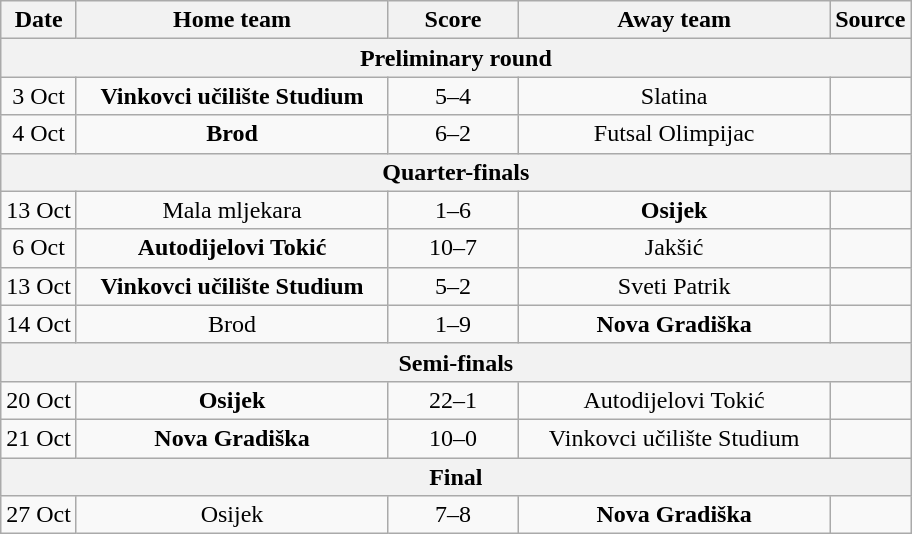<table class="wikitable" style="text-align: center">
<tr>
<th>Date</th>
<th width="200">Home team</th>
<th width="80">Score</th>
<th width="200">Away team</th>
<th>Source</th>
</tr>
<tr>
<th colspan="5">Preliminary round</th>
</tr>
<tr>
<td>3 Oct</td>
<td><strong>Vinkovci učilište Studium</strong></td>
<td>5–4</td>
<td>Slatina</td>
<td></td>
</tr>
<tr>
<td>4 Oct</td>
<td><strong>Brod</strong></td>
<td>6–2</td>
<td>Futsal Olimpijac</td>
<td></td>
</tr>
<tr>
<th colspan="5">Quarter-finals</th>
</tr>
<tr>
<td>13 Oct</td>
<td>Mala mljekara</td>
<td>1–6</td>
<td><strong>Osijek</strong></td>
<td></td>
</tr>
<tr>
<td>6 Oct</td>
<td><strong>Autodijelovi Tokić</strong></td>
<td>10–7</td>
<td>Jakšić</td>
<td></td>
</tr>
<tr>
<td>13 Oct</td>
<td><strong>Vinkovci učilište Studium</strong></td>
<td>5–2</td>
<td>Sveti Patrik</td>
<td></td>
</tr>
<tr>
<td>14 Oct</td>
<td>Brod</td>
<td>1–9</td>
<td><strong>Nova Gradiška</strong></td>
<td></td>
</tr>
<tr>
<th colspan="5">Semi-finals</th>
</tr>
<tr>
<td>20 Oct</td>
<td><strong>Osijek</strong></td>
<td>22–1</td>
<td>Autodijelovi Tokić</td>
<td></td>
</tr>
<tr>
<td>21 Oct</td>
<td><strong>Nova Gradiška</strong></td>
<td>10–0</td>
<td>Vinkovci učilište Studium</td>
<td></td>
</tr>
<tr>
<th colspan="5">Final</th>
</tr>
<tr>
<td>27 Oct</td>
<td>Osijek</td>
<td>7–8</td>
<td><strong>Nova Gradiška</strong></td>
<td></td>
</tr>
</table>
